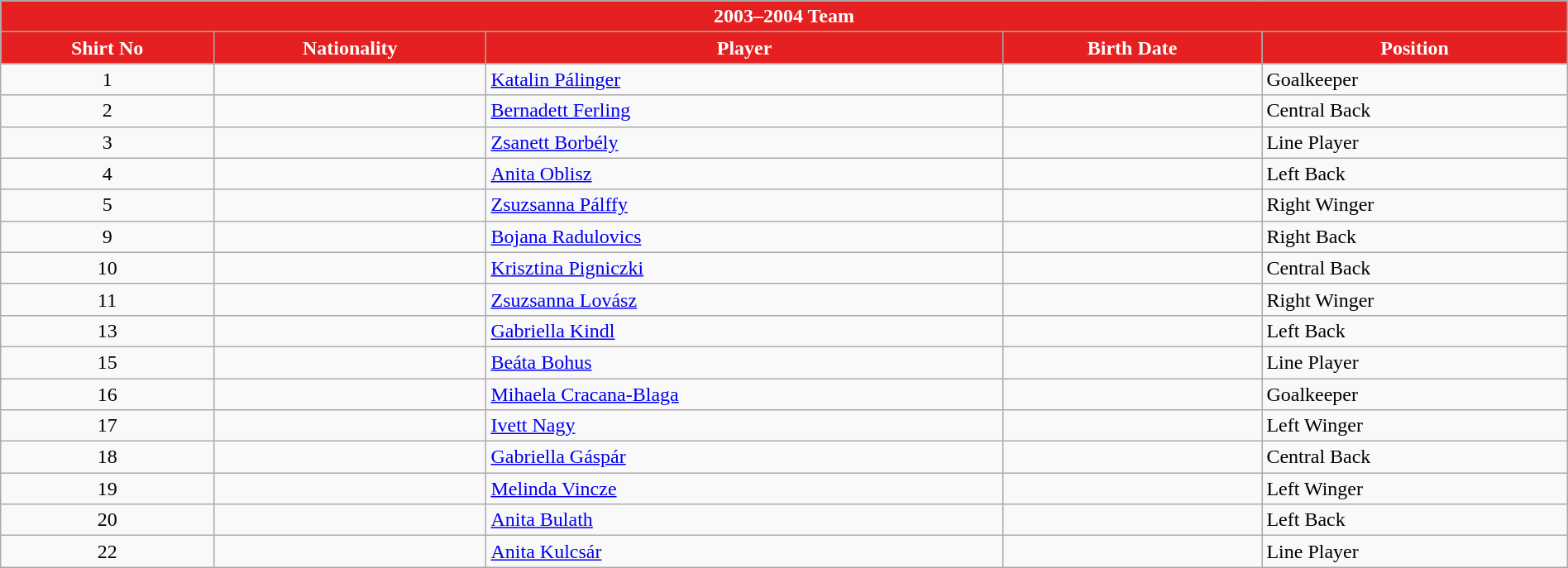<table class="wikitable collapsible collapsed" style="width:100%">
<tr>
<th colspan=5 style="background-color:#E62020;color:white;text-align:center;"><strong>2003–2004 Team</strong></th>
</tr>
<tr>
<th style="color:white; background:#E62020">Shirt No</th>
<th style="color:white; background:#E62020">Nationality</th>
<th style="color:white; background:#E62020">Player</th>
<th style="color:white; background:#E62020">Birth Date</th>
<th style="color:white; background:#E62020">Position</th>
</tr>
<tr>
<td align=center>1</td>
<td></td>
<td><a href='#'>Katalin Pálinger</a></td>
<td></td>
<td>Goalkeeper</td>
</tr>
<tr>
<td align=center>2</td>
<td></td>
<td><a href='#'>Bernadett Ferling</a></td>
<td></td>
<td>Central Back</td>
</tr>
<tr>
<td align=center>3</td>
<td></td>
<td><a href='#'>Zsanett Borbély</a></td>
<td></td>
<td>Line Player</td>
</tr>
<tr>
<td align=center>4</td>
<td></td>
<td><a href='#'>Anita Oblisz</a></td>
<td></td>
<td>Left Back</td>
</tr>
<tr>
<td align=center>5</td>
<td></td>
<td><a href='#'>Zsuzsanna Pálffy</a></td>
<td></td>
<td>Right Winger</td>
</tr>
<tr>
<td align=center>9</td>
<td></td>
<td><a href='#'>Bojana Radulovics</a></td>
<td></td>
<td>Right Back</td>
</tr>
<tr>
<td align=center>10</td>
<td></td>
<td><a href='#'>Krisztina Pigniczki</a></td>
<td></td>
<td>Central Back</td>
</tr>
<tr>
<td align=center>11</td>
<td></td>
<td><a href='#'>Zsuzsanna Lovász</a></td>
<td></td>
<td>Right Winger</td>
</tr>
<tr>
<td align=center>13</td>
<td></td>
<td><a href='#'>Gabriella Kindl</a></td>
<td></td>
<td>Left Back</td>
</tr>
<tr>
<td align=center>15</td>
<td></td>
<td><a href='#'>Beáta Bohus</a></td>
<td></td>
<td>Line Player</td>
</tr>
<tr>
<td align=center>16</td>
<td></td>
<td><a href='#'>Mihaela Cracana-Blaga</a></td>
<td></td>
<td>Goalkeeper</td>
</tr>
<tr>
<td align=center>17</td>
<td></td>
<td><a href='#'>Ivett Nagy</a></td>
<td></td>
<td>Left Winger</td>
</tr>
<tr>
<td align=center>18</td>
<td></td>
<td><a href='#'>Gabriella Gáspár</a></td>
<td></td>
<td>Central Back</td>
</tr>
<tr>
<td align=center>19</td>
<td></td>
<td><a href='#'>Melinda Vincze</a></td>
<td></td>
<td>Left Winger</td>
</tr>
<tr>
<td align=center>20</td>
<td></td>
<td><a href='#'>Anita Bulath</a></td>
<td></td>
<td>Left Back</td>
</tr>
<tr>
<td align=center>22</td>
<td></td>
<td><a href='#'>Anita Kulcsár</a></td>
<td></td>
<td>Line Player</td>
</tr>
</table>
